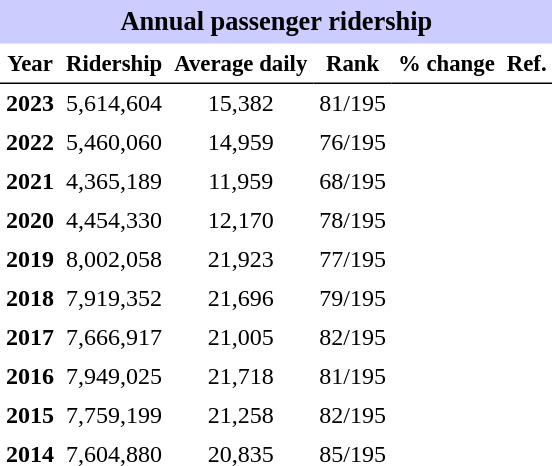<table class="toccolours" cellpadding="4" cellspacing="0" style="text-align:right;">
<tr>
<th colspan="6"  style="background-color:#ccf; background-color:#ccf; font-size:110%; text-align:center;">Annual passenger ridership</th>
</tr>
<tr style="font-size:95%; text-align:center">
<th style="border-bottom:1px solid black">Year</th>
<th style="border-bottom:1px solid black">Ridership</th>
<th style="border-bottom:1px solid black">Average daily</th>
<th style="border-bottom:1px solid black">Rank</th>
<th style="border-bottom:1px solid black">% change</th>
<th style="border-bottom:1px solid black">Ref.</th>
</tr>
<tr style="text-align:center;">
<td><strong>2023</strong></td>
<td>5,614,604</td>
<td>15,382</td>
<td>81/195</td>
<td></td>
<td></td>
</tr>
<tr style="text-align:center;">
<td><strong>2022</strong></td>
<td>5,460,060</td>
<td>14,959</td>
<td>76/195</td>
<td></td>
<td></td>
</tr>
<tr style="text-align:center;">
<td><strong>2021</strong></td>
<td>4,365,189</td>
<td>11,959</td>
<td>68/195</td>
<td></td>
<td></td>
</tr>
<tr style="text-align:center;">
<td><strong>2020</strong></td>
<td>4,454,330</td>
<td>12,170</td>
<td>78/195</td>
<td></td>
<td></td>
</tr>
<tr style="text-align:center;">
<td><strong>2019</strong></td>
<td>8,002,058</td>
<td>21,923</td>
<td>77/195</td>
<td></td>
<td></td>
</tr>
<tr style="text-align:center;">
<td><strong>2018</strong></td>
<td>7,919,352</td>
<td>21,696</td>
<td>79/195</td>
<td></td>
<td></td>
</tr>
<tr style="text-align:center;">
<td><strong>2017</strong></td>
<td>7,666,917</td>
<td>21,005</td>
<td>82/195</td>
<td></td>
<td></td>
</tr>
<tr style="text-align:center;">
<td><strong>2016</strong></td>
<td>7,949,025</td>
<td>21,718</td>
<td>81/195</td>
<td></td>
<td></td>
</tr>
<tr style="text-align:center;">
<td><strong>2015</strong></td>
<td>7,759,199</td>
<td>21,258</td>
<td>82/195</td>
<td></td>
<td></td>
</tr>
<tr style="text-align:center;">
<td><strong>2014</strong></td>
<td>7,604,880</td>
<td>20,835</td>
<td>85/195</td>
<td></td>
<td></td>
</tr>
</table>
